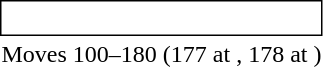<table style="display:inline; display:inline-table;">
<tr>
<td style="border: solid thin; padding: 2px;"><br></td>
</tr>
<tr>
<td style="text-align:center">Moves 100–180 (177 at , 178 at )</td>
</tr>
</table>
